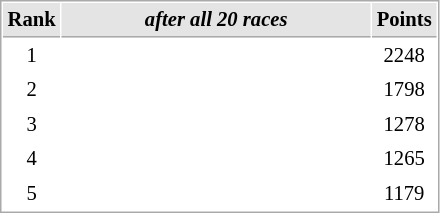<table cellspacing="1" cellpadding="3" style="border:1px solid #aaa; font-size:86%;">
<tr style="background:#e4e4e4;">
<th style="border-bottom:1px solid #aaa; width:10px;">Rank</th>
<th style="border-bottom:1px solid #aaa; width:200px;"><em>after all 20 races</em></th>
<th style="border-bottom:1px solid #aaa; width:20px;">Points</th>
</tr>
<tr>
<td align=center>1</td>
<td><strong></strong></td>
<td align=center>2248</td>
</tr>
<tr>
<td align=center>2</td>
<td></td>
<td align=center>1798</td>
</tr>
<tr>
<td align=center>3</td>
<td></td>
<td align=center>1278</td>
</tr>
<tr>
<td align=center>4</td>
<td></td>
<td align=center>1265</td>
</tr>
<tr>
<td align=center>5</td>
<td></td>
<td align=center>1179</td>
</tr>
</table>
